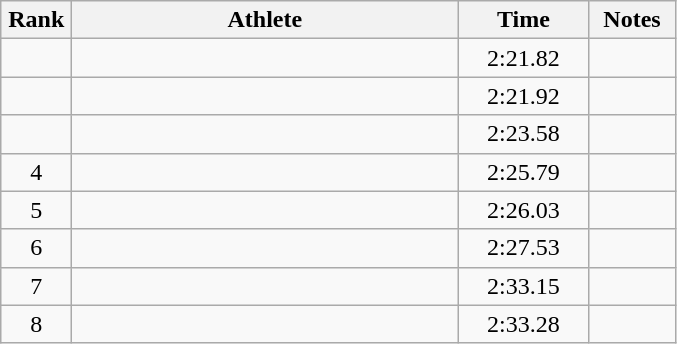<table class="wikitable" style="text-align:center">
<tr>
<th width=40>Rank</th>
<th width=250>Athlete</th>
<th width=80>Time</th>
<th width=50>Notes</th>
</tr>
<tr>
<td></td>
<td align=left></td>
<td>2:21.82</td>
<td></td>
</tr>
<tr>
<td></td>
<td align=left></td>
<td>2:21.92</td>
<td></td>
</tr>
<tr>
<td></td>
<td align=left></td>
<td>2:23.58</td>
<td></td>
</tr>
<tr>
<td>4</td>
<td align=left></td>
<td>2:25.79</td>
<td></td>
</tr>
<tr>
<td>5</td>
<td align=left></td>
<td>2:26.03</td>
<td></td>
</tr>
<tr>
<td>6</td>
<td align=left></td>
<td>2:27.53</td>
<td></td>
</tr>
<tr>
<td>7</td>
<td align=left></td>
<td>2:33.15</td>
<td></td>
</tr>
<tr>
<td>8</td>
<td align=left></td>
<td>2:33.28</td>
<td></td>
</tr>
</table>
